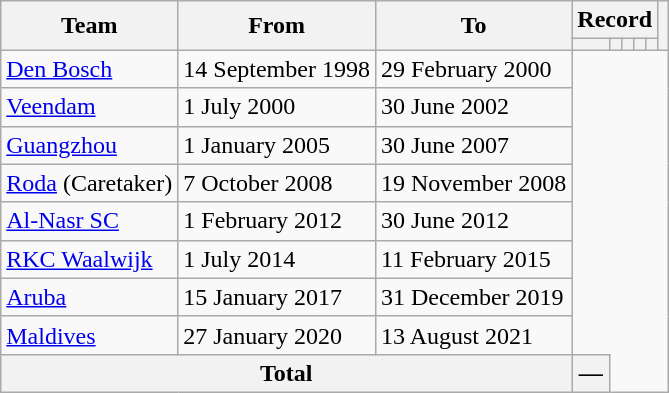<table class=wikitable style=text-align:center>
<tr>
<th rowspan=2>Team</th>
<th rowspan=2>From</th>
<th rowspan=2>To</th>
<th colspan=5>Record</th>
<th rowspan=2></th>
</tr>
<tr>
<th></th>
<th></th>
<th></th>
<th></th>
<th></th>
</tr>
<tr>
<td align=left><a href='#'>Den Bosch</a></td>
<td align=left>14 September 1998</td>
<td align=left>29 February 2000<br></td>
</tr>
<tr>
<td align=left><a href='#'>Veendam</a></td>
<td align=left>1 July 2000</td>
<td align=left>30 June 2002<br></td>
</tr>
<tr>
<td align=left><a href='#'>Guangzhou</a></td>
<td align=left>1 January 2005</td>
<td align=left>30 June 2007<br></td>
</tr>
<tr>
<td align=left><a href='#'>Roda</a> (Caretaker)</td>
<td align=left>7 October 2008</td>
<td align=left>19 November 2008<br></td>
</tr>
<tr>
<td align=left><a href='#'>Al-Nasr SC</a></td>
<td align=left>1 February 2012</td>
<td align=left>30 June 2012<br></td>
</tr>
<tr>
<td align=left><a href='#'>RKC Waalwijk</a></td>
<td align=left>1 July 2014</td>
<td align=left>11 February 2015<br></td>
</tr>
<tr>
<td align=left><a href='#'>Aruba</a></td>
<td align=left>15 January 2017</td>
<td align=left>31 December 2019<br></td>
</tr>
<tr>
<td align=left><a href='#'>Maldives</a></td>
<td align=left>27 January 2020</td>
<td align=left>13 August 2021<br></td>
</tr>
<tr>
<th colspan=3>Total<br></th>
<th>—</th>
</tr>
</table>
